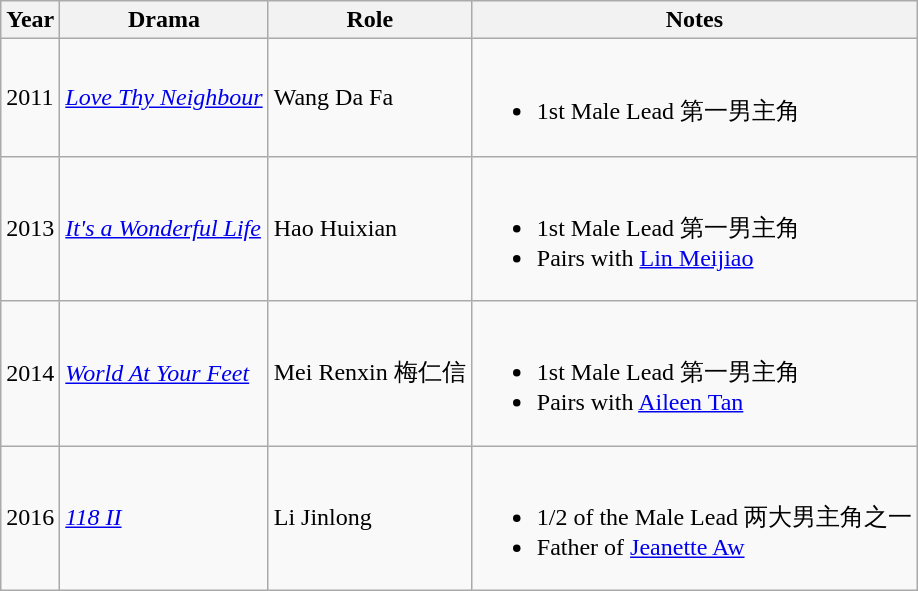<table class="wikitable">
<tr>
<th>Year</th>
<th>Drama</th>
<th>Role</th>
<th>Notes</th>
</tr>
<tr>
<td rowspan=1>2011</td>
<td><em><a href='#'>Love Thy Neighbour</a></em></td>
<td>Wang Da Fa</td>
<td><br><ul><li>1st Male Lead 第一男主角</li></ul></td>
</tr>
<tr>
<td>2013</td>
<td><em><a href='#'>It's a Wonderful Life</a></em></td>
<td>Hao Huixian</td>
<td><br><ul><li>1st Male Lead 第一男主角</li><li>Pairs with <a href='#'>Lin Meijiao</a></li></ul></td>
</tr>
<tr>
<td>2014</td>
<td><em><a href='#'>World At Your Feet</a></em></td>
<td>Mei Renxin 梅仁信</td>
<td><br><ul><li>1st Male Lead 第一男主角</li><li>Pairs with <a href='#'>Aileen Tan</a></li></ul></td>
</tr>
<tr>
<td>2016</td>
<td><em><a href='#'>118 II</a></em></td>
<td>Li Jinlong</td>
<td><br><ul><li>1/2 of the Male Lead 两大男主角之一</li><li>Father of <a href='#'>Jeanette Aw</a></li></ul></td>
</tr>
</table>
